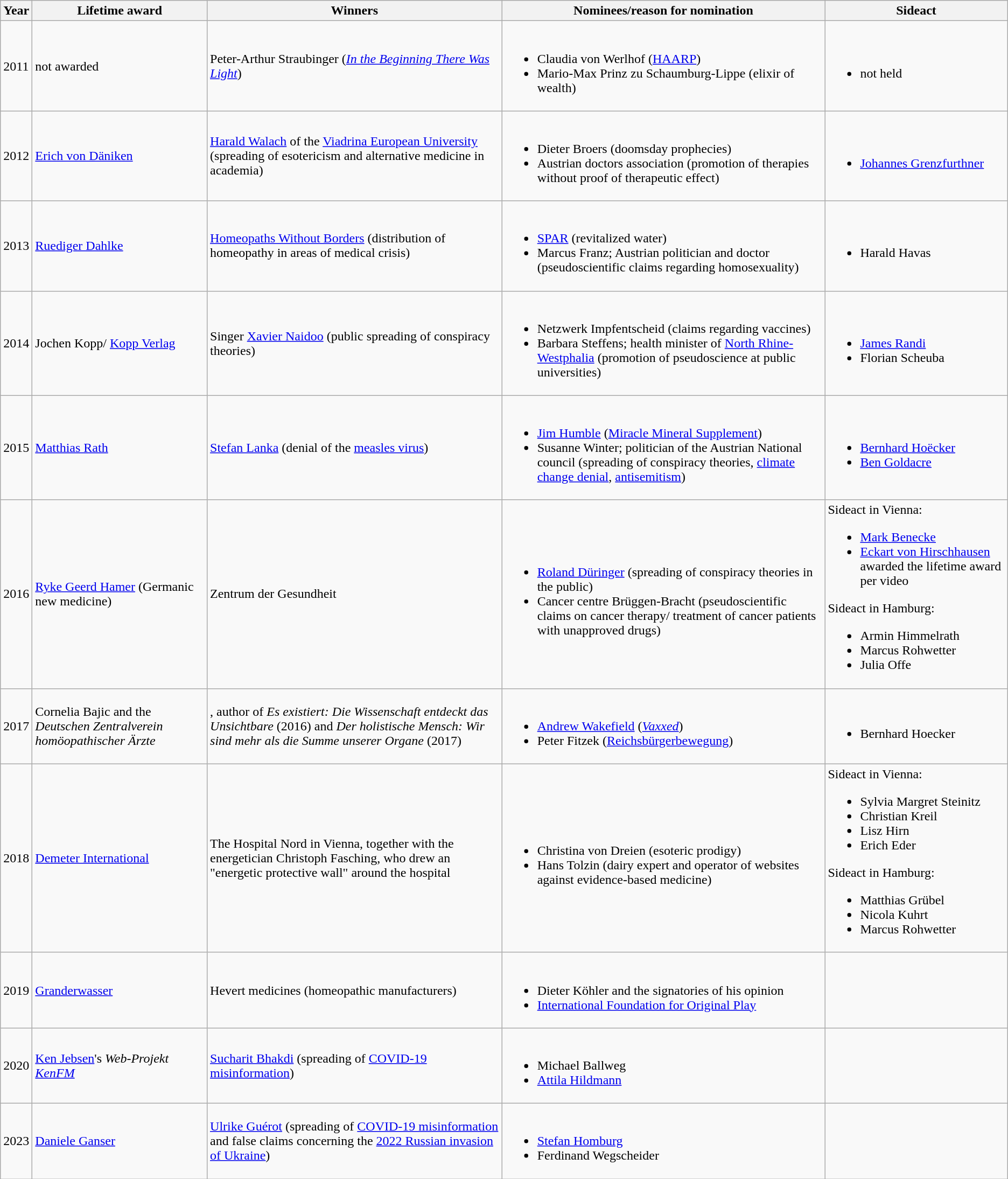<table class="wikitable">
<tr>
<th>Year</th>
<th>Lifetime award</th>
<th>Winners</th>
<th>Nominees/reason for nomination</th>
<th>Sideact</th>
</tr>
<tr>
<td>2011</td>
<td>not awarded</td>
<td>Peter-Arthur Straubinger (<em><a href='#'>In the Beginning There Was Light</a></em>)</td>
<td><br><ul><li>Claudia von Werlhof (<a href='#'>HAARP</a>)</li><li>Mario-Max Prinz zu Schaumburg-Lippe (elixir of wealth)</li></ul></td>
<td><br><ul><li>not held</li></ul></td>
</tr>
<tr>
<td>2012</td>
<td><a href='#'>Erich von Däniken</a></td>
<td><a href='#'>Harald Walach</a> of the <a href='#'>Viadrina European University</a> (spreading of esotericism and alternative medicine in academia)</td>
<td><br><ul><li>Dieter Broers (doomsday prophecies)</li><li>Austrian doctors association (promotion of therapies without proof of therapeutic effect)</li></ul></td>
<td><br><ul><li><a href='#'>Johannes Grenzfurthner</a></li></ul></td>
</tr>
<tr>
<td>2013</td>
<td><a href='#'>Ruediger Dahlke</a></td>
<td><a href='#'>Homeopaths Without Borders</a> (distribution of homeopathy in areas of medical crisis)</td>
<td><br><ul><li><a href='#'>SPAR</a> (revitalized water)</li><li>Marcus Franz; Austrian politician and doctor (pseudoscientific claims regarding homosexuality)</li></ul></td>
<td><br><ul><li>Harald Havas</li></ul></td>
</tr>
<tr>
<td>2014</td>
<td>Jochen Kopp/ <a href='#'>Kopp Verlag</a></td>
<td>Singer <a href='#'>Xavier Naidoo</a> (public spreading of conspiracy theories)</td>
<td><br><ul><li>Netzwerk Impfentscheid (claims regarding vaccines)</li><li>Barbara Steffens; health minister of  <a href='#'>North Rhine-Westphalia</a> (promotion of pseudoscience at public universities)</li></ul></td>
<td><br><ul><li><a href='#'>James Randi</a></li><li>Florian Scheuba</li></ul></td>
</tr>
<tr>
<td>2015</td>
<td><a href='#'>Matthias Rath</a></td>
<td><a href='#'>Stefan Lanka</a> (denial of the <a href='#'>measles virus</a>)</td>
<td><br><ul><li><a href='#'>Jim Humble</a> (<a href='#'>Miracle Mineral Supplement</a>)</li><li>Susanne Winter; politician of the Austrian National council (spreading of conspiracy theories, <a href='#'>climate change denial</a>, <a href='#'>antisemitism</a>)</li></ul></td>
<td><br><ul><li><a href='#'>Bernhard Hoëcker</a></li><li><a href='#'>Ben Goldacre</a></li></ul></td>
</tr>
<tr>
<td>2016</td>
<td><a href='#'>Ryke Geerd Hamer</a> (Germanic new medicine)</td>
<td>Zentrum der Gesundheit</td>
<td><br><ul><li><a href='#'>Roland Düringer</a> (spreading of conspiracy theories in the public)</li><li>Cancer centre Brüggen-Bracht (pseudoscientific claims on cancer therapy/ treatment of cancer patients with unapproved drugs)</li></ul></td>
<td>Sideact in Vienna:<br><ul><li><a href='#'>Mark Benecke</a></li><li><a href='#'>Eckart von Hirschhausen</a> awarded the lifetime award per video</li></ul>Sideact in Hamburg:<ul><li>Armin Himmelrath</li><li>Marcus Rohwetter</li><li>Julia Offe</li></ul></td>
</tr>
<tr>
<td>2017</td>
<td>Cornelia Bajic and the <em>Deutschen Zentralverein homöopathischer Ärzte</em></td>
<td>, author of <em>Es existiert: Die Wissenschaft entdeckt das Unsichtbare</em> (2016) and <em>Der holistische Mensch: Wir sind mehr als die Summe unserer Organe</em> (2017)</td>
<td><br><ul><li><a href='#'>Andrew Wakefield</a> (<em><a href='#'>Vaxxed</a></em>)</li><li>Peter Fitzek (<a href='#'>Reichsbürgerbewegung</a>)</li></ul></td>
<td><br><ul><li>Bernhard Hoecker</li></ul></td>
</tr>
<tr>
<td>2018</td>
<td><a href='#'>Demeter International</a></td>
<td>The Hospital Nord in Vienna, together with the energetician Christoph Fasching, who drew an "energetic protective wall" around the hospital</td>
<td><br><ul><li>Christina von Dreien (esoteric prodigy)</li><li>Hans Tolzin (dairy expert and operator of websites against evidence-based medicine)</li></ul></td>
<td>Sideact in Vienna:<br><ul><li>Sylvia Margret Steinitz</li><li>Christian Kreil</li><li>Lisz Hirn</li><li>Erich Eder</li></ul>Sideact in Hamburg:<ul><li>Matthias Grübel</li><li>Nicola Kuhrt</li><li>Marcus Rohwetter</li></ul></td>
</tr>
<tr>
<td>2019</td>
<td><a href='#'>Granderwasser</a></td>
<td>Hevert medicines (homeopathic manufacturers)</td>
<td><br><ul><li>Dieter Köhler and the signatories of his opinion</li><li><a href='#'>International Foundation for Original Play</a></li></ul></td>
<td></td>
</tr>
<tr>
<td>2020</td>
<td><a href='#'>Ken Jebsen</a>'s <em>Web-Projekt <a href='#'>KenFM</a></em></td>
<td><a href='#'>Sucharit Bhakdi</a> (spreading of <a href='#'>COVID-19 misinformation</a>)</td>
<td><br><ul><li>Michael Ballweg</li><li><a href='#'>Attila Hildmann</a></li></ul></td>
<td></td>
</tr>
<tr>
<td>2023</td>
<td><a href='#'>Daniele Ganser</a></td>
<td><a href='#'>Ulrike Guérot</a> (spreading of <a href='#'>COVID-19 misinformation</a> and false claims concerning the <a href='#'>2022 Russian invasion of Ukraine</a>)</td>
<td><br><ul><li><a href='#'>Stefan Homburg</a></li><li>Ferdinand Wegscheider</li></ul></td>
<td></td>
</tr>
</table>
